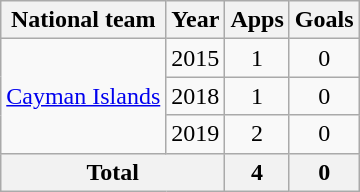<table class="wikitable" style="text-align:center">
<tr>
<th>National team</th>
<th>Year</th>
<th>Apps</th>
<th>Goals</th>
</tr>
<tr>
<td rowspan="3"><a href='#'>Cayman Islands</a></td>
<td>2015</td>
<td>1</td>
<td>0</td>
</tr>
<tr>
<td>2018</td>
<td>1</td>
<td>0</td>
</tr>
<tr>
<td>2019</td>
<td>2</td>
<td>0</td>
</tr>
<tr>
<th colspan=2>Total</th>
<th>4</th>
<th>0</th>
</tr>
</table>
